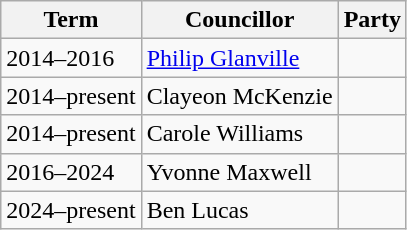<table class="wikitable">
<tr>
<th>Term</th>
<th>Councillor</th>
<th colspan=2>Party</th>
</tr>
<tr>
<td>2014–2016</td>
<td><a href='#'>Philip Glanville</a></td>
<td></td>
</tr>
<tr>
<td>2014–present</td>
<td>Clayeon McKenzie</td>
<td></td>
</tr>
<tr>
<td>2014–present</td>
<td>Carole Williams</td>
<td></td>
</tr>
<tr>
<td>2016–2024</td>
<td>Yvonne Maxwell</td>
<td></td>
</tr>
<tr>
<td>2024–present</td>
<td>Ben Lucas</td>
<td></td>
</tr>
</table>
